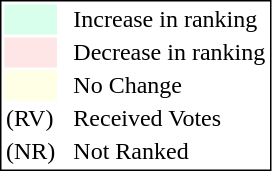<table style="border:1px solid black;">
<tr>
<td style="background:#D8FFEB; width:20px;"></td>
<td> </td>
<td>Increase in ranking</td>
</tr>
<tr>
<td style="background:#FFE6E6; width:20px;"></td>
<td> </td>
<td>Decrease in ranking</td>
</tr>
<tr>
<td style="background:#FFFFE6; width:20px;"></td>
<td> </td>
<td>No Change</td>
</tr>
<tr>
<td>(RV)</td>
<td> </td>
<td>Received Votes</td>
</tr>
<tr>
<td>(NR)</td>
<td> </td>
<td>Not Ranked</td>
</tr>
</table>
